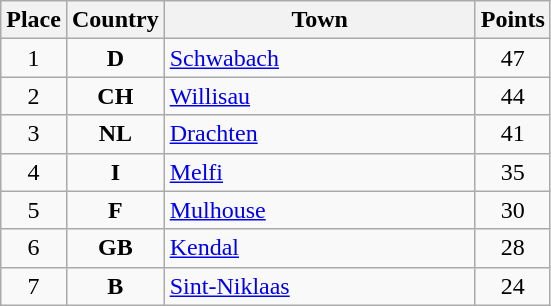<table class="wikitable toptextcells" style="text-align:center;">
<tr>
<th width="25">Place</th>
<th width="25">Country</th>
<th width="200">Town</th>
<th width="25">Points</th>
</tr>
<tr>
<td>1</td>
<td><strong>D</strong></td>
<td align="left"><a href='#'>Schwabach</a></td>
<td>47</td>
</tr>
<tr>
<td>2</td>
<td><strong>CH</strong></td>
<td align="left"><a href='#'>Willisau</a></td>
<td>44</td>
</tr>
<tr>
<td>3</td>
<td><strong>NL</strong></td>
<td align="left"><a href='#'>Drachten</a></td>
<td>41</td>
</tr>
<tr>
<td>4</td>
<td><strong>I</strong></td>
<td align="left"><a href='#'>Melfi</a></td>
<td>35</td>
</tr>
<tr>
<td>5</td>
<td><strong>F</strong></td>
<td align="left"><a href='#'>Mulhouse</a></td>
<td>30</td>
</tr>
<tr>
<td>6</td>
<td><strong>GB</strong></td>
<td align="left"><a href='#'>Kendal</a></td>
<td>28</td>
</tr>
<tr>
<td>7</td>
<td><strong>B</strong></td>
<td align="left"><a href='#'>Sint-Niklaas</a></td>
<td>24</td>
</tr>
</table>
